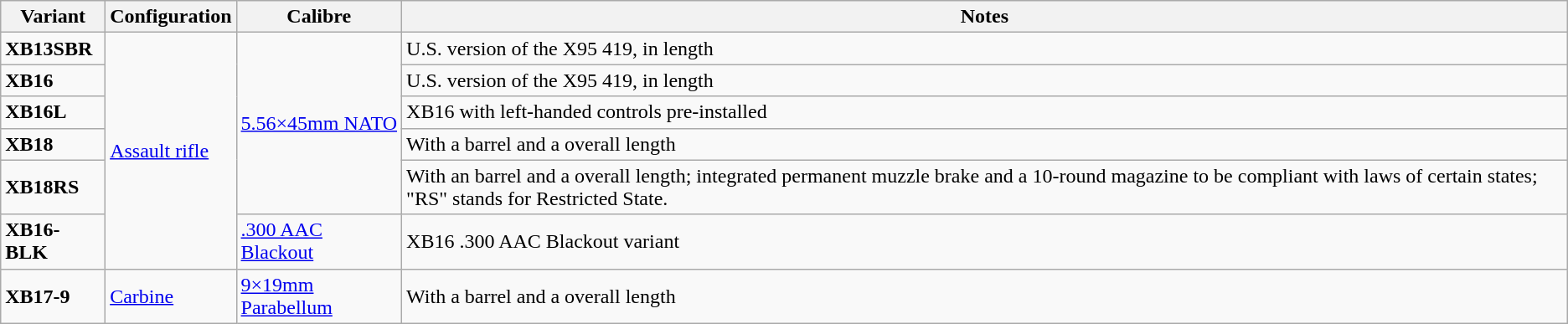<table class="wikitable">
<tr>
<th>Variant</th>
<th>Configuration</th>
<th>Calibre</th>
<th>Notes</th>
</tr>
<tr>
<td><strong>XB13SBR</strong></td>
<td rowspan="6"><a href='#'>Assault rifle</a></td>
<td rowspan="5"><a href='#'>5.56×45mm NATO</a></td>
<td>U.S. version of the X95 419,  in length</td>
</tr>
<tr>
<td><strong>XB16</strong></td>
<td>U.S. version of the X95 419,  in length</td>
</tr>
<tr>
<td><strong>XB16L</strong></td>
<td>XB16 with left-handed controls pre-installed</td>
</tr>
<tr>
<td><strong>XB18</strong></td>
<td>With a  barrel and a  overall length</td>
</tr>
<tr>
<td><strong>XB18RS</strong></td>
<td>With an  barrel and a  overall length; integrated permanent muzzle brake and a 10-round magazine to be compliant with laws of certain states; "RS" stands for Restricted State.</td>
</tr>
<tr>
<td><strong>XB16-BLK</strong></td>
<td><a href='#'>.300 AAC Blackout</a></td>
<td>XB16 .300 AAC Blackout variant</td>
</tr>
<tr>
<td><strong>XB17-9</strong></td>
<td><a href='#'>Carbine</a></td>
<td><a href='#'>9×19mm Parabellum</a></td>
<td>With a  barrel and a  overall length</td>
</tr>
</table>
